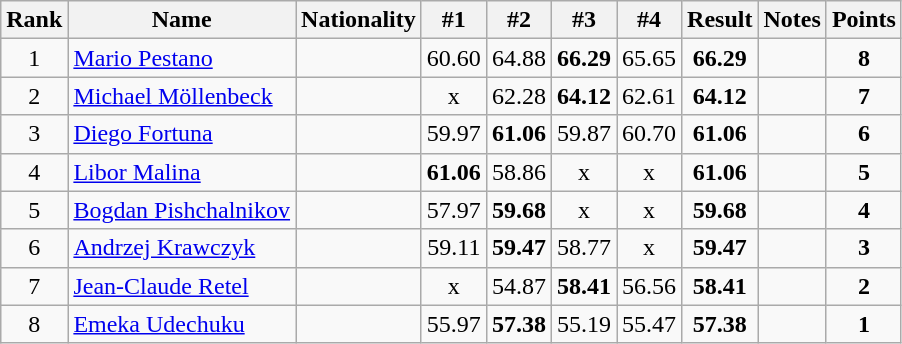<table class="wikitable sortable" style="text-align:center">
<tr>
<th>Rank</th>
<th>Name</th>
<th>Nationality</th>
<th>#1</th>
<th>#2</th>
<th>#3</th>
<th>#4</th>
<th>Result</th>
<th>Notes</th>
<th>Points</th>
</tr>
<tr>
<td>1</td>
<td align=left><a href='#'>Mario Pestano</a></td>
<td align=left></td>
<td>60.60</td>
<td>64.88</td>
<td><strong>66.29</strong></td>
<td>65.65</td>
<td><strong>66.29</strong></td>
<td></td>
<td><strong>8</strong></td>
</tr>
<tr>
<td>2</td>
<td align=left><a href='#'>Michael Möllenbeck</a></td>
<td align=left></td>
<td>x</td>
<td>62.28</td>
<td><strong>64.12</strong></td>
<td>62.61</td>
<td><strong>64.12</strong></td>
<td></td>
<td><strong>7</strong></td>
</tr>
<tr>
<td>3</td>
<td align=left><a href='#'>Diego Fortuna</a></td>
<td align=left></td>
<td>59.97</td>
<td><strong>61.06</strong></td>
<td>59.87</td>
<td>60.70</td>
<td><strong>61.06</strong></td>
<td></td>
<td><strong>6</strong></td>
</tr>
<tr>
<td>4</td>
<td align=left><a href='#'>Libor Malina</a></td>
<td align=left></td>
<td><strong>61.06</strong></td>
<td>58.86</td>
<td>x</td>
<td>x</td>
<td><strong>61.06</strong></td>
<td></td>
<td><strong>5</strong></td>
</tr>
<tr>
<td>5</td>
<td align=left><a href='#'>Bogdan Pishchalnikov</a></td>
<td align=left></td>
<td>57.97</td>
<td><strong>59.68</strong></td>
<td>x</td>
<td>x</td>
<td><strong>59.68</strong></td>
<td></td>
<td><strong>4</strong></td>
</tr>
<tr>
<td>6</td>
<td align=left><a href='#'>Andrzej Krawczyk</a></td>
<td align=left></td>
<td>59.11</td>
<td><strong>59.47</strong></td>
<td>58.77</td>
<td>x</td>
<td><strong>59.47</strong></td>
<td></td>
<td><strong>3</strong></td>
</tr>
<tr>
<td>7</td>
<td align=left><a href='#'>Jean-Claude Retel</a></td>
<td align=left></td>
<td>x</td>
<td>54.87</td>
<td><strong>58.41</strong></td>
<td>56.56</td>
<td><strong>58.41</strong></td>
<td></td>
<td><strong>2</strong></td>
</tr>
<tr>
<td>8</td>
<td align=left><a href='#'>Emeka Udechuku</a></td>
<td align=left></td>
<td>55.97</td>
<td><strong>57.38</strong></td>
<td>55.19</td>
<td>55.47</td>
<td><strong>57.38</strong></td>
<td></td>
<td><strong>1</strong></td>
</tr>
</table>
